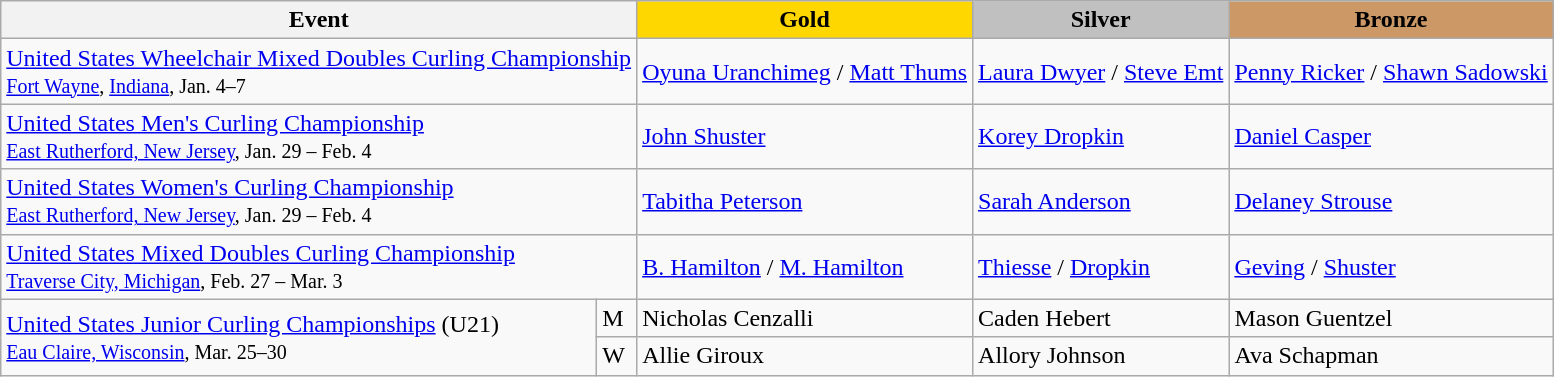<table class="wikitable">
<tr>
<th colspan="2">Event</th>
<th style="background:gold">Gold</th>
<th style="background:silver">Silver</th>
<th style="background:#cc9966">Bronze</th>
</tr>
<tr>
<td colspan="2"><a href='#'>United States Wheelchair Mixed Doubles Curling Championship</a> <br> <small><a href='#'>Fort Wayne</a>, <a href='#'>Indiana</a>, Jan. 4–7</small></td>
<td> <a href='#'>Oyuna Uranchimeg</a> / <a href='#'>Matt Thums</a></td>
<td> <a href='#'>Laura Dwyer</a> / <a href='#'>Steve Emt</a></td>
<td> <a href='#'>Penny Ricker</a> / <a href='#'>Shawn Sadowski</a></td>
</tr>
<tr>
<td colspan="2"><a href='#'>United States Men's Curling Championship</a> <br> <small><a href='#'>East Rutherford, New Jersey</a>, Jan. 29 – Feb. 4</small></td>
<td> <a href='#'>John Shuster</a></td>
<td> <a href='#'>Korey Dropkin</a></td>
<td> <a href='#'>Daniel Casper</a></td>
</tr>
<tr>
<td colspan="2"><a href='#'>United States Women's Curling Championship</a> <br> <small><a href='#'>East Rutherford, New Jersey</a>, Jan. 29 – Feb. 4</small></td>
<td> <a href='#'>Tabitha Peterson</a></td>
<td> <a href='#'>Sarah Anderson</a></td>
<td> <a href='#'>Delaney Strouse</a></td>
</tr>
<tr>
<td colspan="2"><a href='#'>United States Mixed Doubles Curling Championship</a> <br> <small><a href='#'>Traverse City, Michigan</a>, Feb. 27 – Mar. 3</small></td>
<td> <a href='#'>B. Hamilton</a> / <a href='#'>M. Hamilton</a></td>
<td> <a href='#'>Thiesse</a> / <a href='#'>Dropkin</a></td>
<td> <a href='#'>Geving</a> / <a href='#'>Shuster</a></td>
</tr>
<tr>
<td rowspan="2"><a href='#'>United States Junior Curling Championships</a> (U21) <br> <small><a href='#'>Eau Claire, Wisconsin</a>, Mar. 25–30</small></td>
<td>M</td>
<td> Nicholas Cenzalli</td>
<td> Caden Hebert</td>
<td> Mason Guentzel</td>
</tr>
<tr>
<td>W</td>
<td> Allie Giroux</td>
<td> Allory Johnson</td>
<td> Ava Schapman</td>
</tr>
</table>
